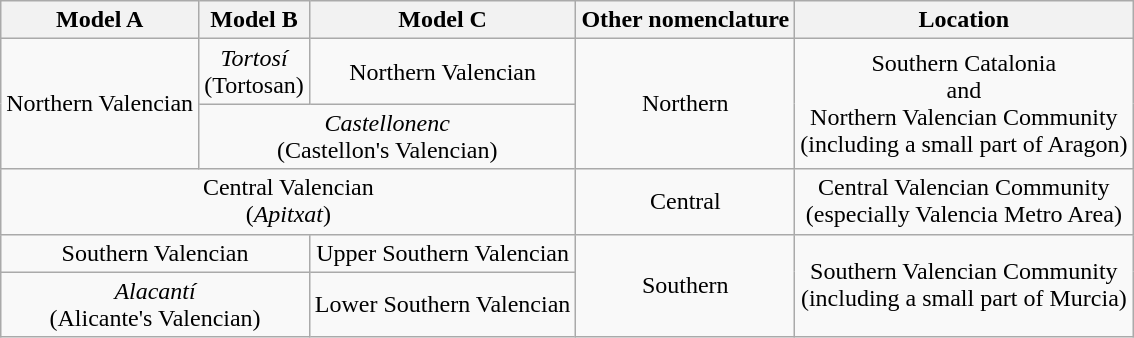<table class="wikitable" style="margin: 1em; text-align: center;">
<tr>
<th>Model A</th>
<th>Model B</th>
<th>Model C</th>
<th>Other nomenclature</th>
<th>Location</th>
</tr>
<tr>
<td rowspan="2">Northern Valencian</td>
<td><em>Tortosí</em> <br> (Tortosan)</td>
<td>Northern Valencian</td>
<td rowspan="2">Northern</td>
<td rowspan="2">Southern Catalonia <br> and <br> Northern Valencian Community <br> (including a small part of Aragon)</td>
</tr>
<tr>
<td colspan="2"><em>Castellonenc</em> <br> (Castellon's Valencian)</td>
</tr>
<tr>
<td colspan="3">Central Valencian <br> (<em>Apitxat</em>)</td>
<td>Central</td>
<td>Central Valencian Community <br> (especially Valencia Metro Area)</td>
</tr>
<tr>
<td colspan="2">Southern Valencian</td>
<td>Upper Southern Valencian</td>
<td rowspan="2">Southern</td>
<td rowspan="2">Southern Valencian Community <br> (including a small part of Murcia)</td>
</tr>
<tr>
<td colspan="2"><em>Alacantí</em> <br> (Alicante's Valencian)</td>
<td>Lower Southern Valencian</td>
</tr>
</table>
